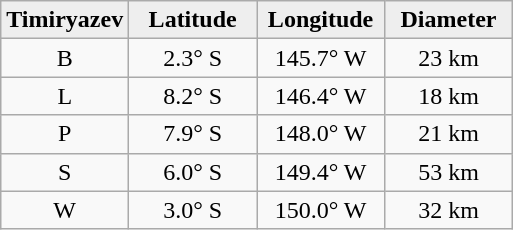<table class="wikitable">
<tr>
<th width="25%" style="background:#eeeeee;">Timiryazev</th>
<th width="25%" style="background:#eeeeee;">Latitude</th>
<th width="25%" style="background:#eeeeee;">Longitude</th>
<th width="25%" style="background:#eeeeee;">Diameter</th>
</tr>
<tr>
<td align="center">B</td>
<td align="center">2.3° S</td>
<td align="center">145.7° W</td>
<td align="center">23 km</td>
</tr>
<tr>
<td align="center">L</td>
<td align="center">8.2° S</td>
<td align="center">146.4° W</td>
<td align="center">18 km</td>
</tr>
<tr>
<td align="center">P</td>
<td align="center">7.9° S</td>
<td align="center">148.0° W</td>
<td align="center">21 km</td>
</tr>
<tr>
<td align="center">S</td>
<td align="center">6.0° S</td>
<td align="center">149.4° W</td>
<td align="center">53 km</td>
</tr>
<tr>
<td align="center">W</td>
<td align="center">3.0° S</td>
<td align="center">150.0° W</td>
<td align="center">32 km</td>
</tr>
</table>
